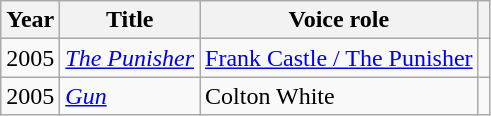<table class="wikitable sortable">
<tr>
<th>Year</th>
<th>Title</th>
<th>Voice role</th>
<th></th>
</tr>
<tr>
<td>2005</td>
<td><em><a href='#'>The Punisher</a></em></td>
<td><a href='#'>Frank Castle / The Punisher</a></td>
<td></td>
</tr>
<tr>
<td>2005</td>
<td><em><a href='#'>Gun</a></em></td>
<td>Colton White</td>
<td></td>
</tr>
</table>
